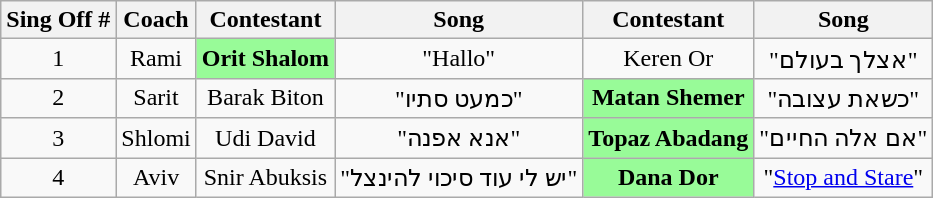<table class="wikitable sortable" style="text-align: center; width: auto;">
<tr>
<th>Sing Off #</th>
<th>Coach</th>
<th>Contestant</th>
<th>Song</th>
<th>Contestant</th>
<th>Song</th>
</tr>
<tr>
<td>1</td>
<td>Rami</td>
<th style="background:palegreen">Orit Shalom</th>
<td>"Hallo"</td>
<td>Keren Or</td>
<td>"אצלך בעולם"</td>
</tr>
<tr>
<td>2</td>
<td>Sarit</td>
<td>Barak Biton</td>
<td>"כמעט סתיו"</td>
<th style="background:palegreen">Matan Shemer</th>
<td>"כשאת עצובה"</td>
</tr>
<tr>
<td>3</td>
<td>Shlomi</td>
<td>Udi David</td>
<td>"אנא אפנה"</td>
<th style="background:palegreen">Topaz Abadang</th>
<td>"אם אלה החיים"</td>
</tr>
<tr>
<td>4</td>
<td>Aviv</td>
<td>Snir Abuksis</td>
<td>"יש לי עוד סיכוי להינצל"</td>
<th style="background:palegreen">Dana Dor</th>
<td>"<a href='#'>Stop and Stare</a>"</td>
</tr>
</table>
